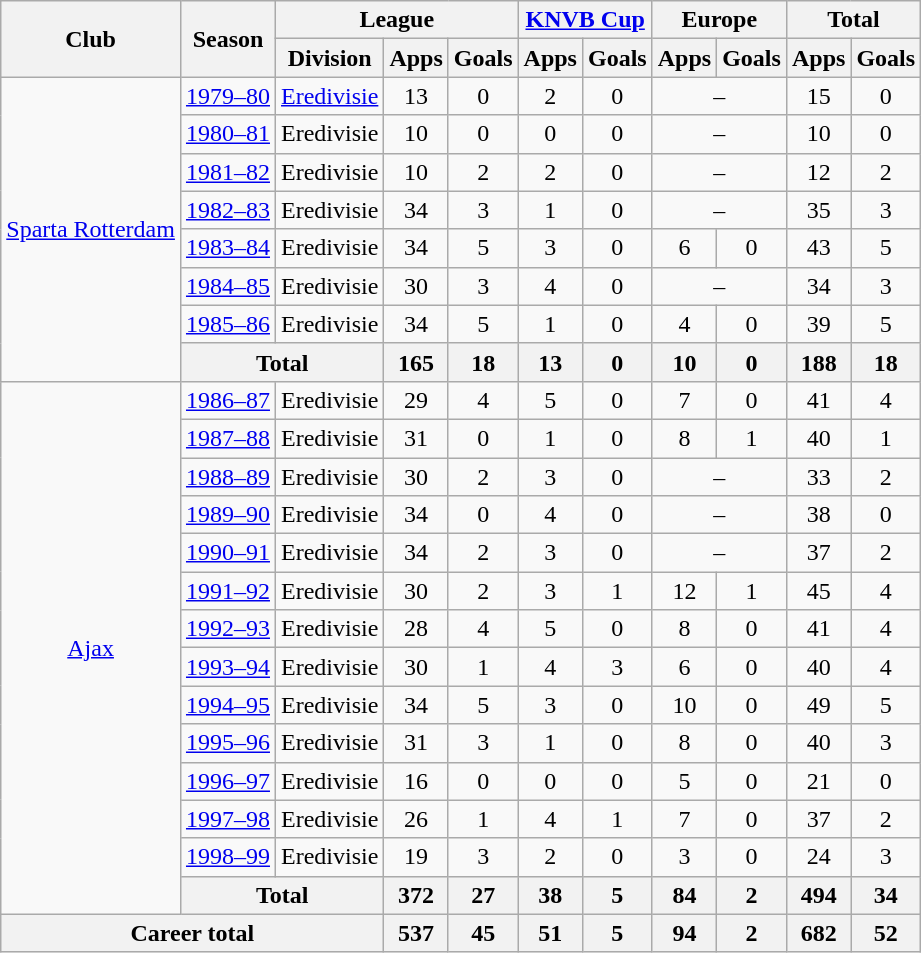<table class="wikitable" style="text-align:center">
<tr>
<th rowspan="2">Club</th>
<th rowspan="2">Season</th>
<th colspan="3">League</th>
<th colspan="2"><a href='#'>KNVB Cup</a></th>
<th colspan="2">Europe</th>
<th colspan="2">Total</th>
</tr>
<tr>
<th>Division</th>
<th>Apps</th>
<th>Goals</th>
<th>Apps</th>
<th>Goals</th>
<th>Apps</th>
<th>Goals</th>
<th>Apps</th>
<th>Goals</th>
</tr>
<tr>
<td rowspan="8"><a href='#'>Sparta Rotterdam</a></td>
<td><a href='#'>1979–80</a></td>
<td><a href='#'>Eredivisie</a></td>
<td>13</td>
<td>0</td>
<td>2</td>
<td>0</td>
<td colspan="2">–</td>
<td>15</td>
<td>0</td>
</tr>
<tr>
<td><a href='#'>1980–81</a></td>
<td>Eredivisie</td>
<td>10</td>
<td>0</td>
<td>0</td>
<td>0</td>
<td colspan="2">–</td>
<td>10</td>
<td>0</td>
</tr>
<tr>
<td><a href='#'>1981–82</a></td>
<td>Eredivisie</td>
<td>10</td>
<td>2</td>
<td>2</td>
<td>0</td>
<td colspan="2">–</td>
<td>12</td>
<td>2</td>
</tr>
<tr>
<td><a href='#'>1982–83</a></td>
<td>Eredivisie</td>
<td>34</td>
<td>3</td>
<td>1</td>
<td>0</td>
<td colspan="2">–</td>
<td>35</td>
<td>3</td>
</tr>
<tr>
<td><a href='#'>1983–84</a></td>
<td>Eredivisie</td>
<td>34</td>
<td>5</td>
<td>3</td>
<td>0</td>
<td>6</td>
<td>0</td>
<td>43</td>
<td>5</td>
</tr>
<tr>
<td><a href='#'>1984–85</a></td>
<td>Eredivisie</td>
<td>30</td>
<td>3</td>
<td>4</td>
<td>0</td>
<td colspan="2">–</td>
<td>34</td>
<td>3</td>
</tr>
<tr>
<td><a href='#'>1985–86</a></td>
<td>Eredivisie</td>
<td>34</td>
<td>5</td>
<td>1</td>
<td>0</td>
<td>4</td>
<td>0</td>
<td>39</td>
<td>5</td>
</tr>
<tr>
<th colspan="2">Total</th>
<th>165</th>
<th>18</th>
<th>13</th>
<th>0</th>
<th>10</th>
<th>0</th>
<th>188</th>
<th>18</th>
</tr>
<tr>
<td rowspan="14"><a href='#'>Ajax</a></td>
<td><a href='#'>1986–87</a></td>
<td>Eredivisie</td>
<td>29</td>
<td>4</td>
<td>5</td>
<td>0</td>
<td>7</td>
<td>0</td>
<td>41</td>
<td>4</td>
</tr>
<tr>
<td><a href='#'>1987–88</a></td>
<td>Eredivisie</td>
<td>31</td>
<td>0</td>
<td>1</td>
<td>0</td>
<td>8</td>
<td>1</td>
<td>40</td>
<td>1</td>
</tr>
<tr>
<td><a href='#'>1988–89</a></td>
<td>Eredivisie</td>
<td>30</td>
<td>2</td>
<td>3</td>
<td>0</td>
<td colspan="2">–</td>
<td>33</td>
<td>2</td>
</tr>
<tr>
<td><a href='#'>1989–90</a></td>
<td>Eredivisie</td>
<td>34</td>
<td>0</td>
<td>4</td>
<td>0</td>
<td colspan="2">–</td>
<td>38</td>
<td>0</td>
</tr>
<tr>
<td><a href='#'>1990–91</a></td>
<td>Eredivisie</td>
<td>34</td>
<td>2</td>
<td>3</td>
<td>0</td>
<td colspan="2">–</td>
<td>37</td>
<td>2</td>
</tr>
<tr>
<td><a href='#'>1991–92</a></td>
<td>Eredivisie</td>
<td>30</td>
<td>2</td>
<td>3</td>
<td>1</td>
<td>12</td>
<td>1</td>
<td>45</td>
<td>4</td>
</tr>
<tr>
<td><a href='#'>1992–93</a></td>
<td>Eredivisie</td>
<td>28</td>
<td>4</td>
<td>5</td>
<td>0</td>
<td>8</td>
<td>0</td>
<td>41</td>
<td>4</td>
</tr>
<tr>
<td><a href='#'>1993–94</a></td>
<td>Eredivisie</td>
<td>30</td>
<td>1</td>
<td>4</td>
<td>3</td>
<td>6</td>
<td>0</td>
<td>40</td>
<td>4</td>
</tr>
<tr>
<td><a href='#'>1994–95</a></td>
<td>Eredivisie</td>
<td>34</td>
<td>5</td>
<td>3</td>
<td>0</td>
<td>10</td>
<td>0</td>
<td>49</td>
<td>5</td>
</tr>
<tr>
<td><a href='#'>1995–96</a></td>
<td>Eredivisie</td>
<td>31</td>
<td>3</td>
<td>1</td>
<td>0</td>
<td>8</td>
<td>0</td>
<td>40</td>
<td>3</td>
</tr>
<tr>
<td><a href='#'>1996–97</a></td>
<td>Eredivisie</td>
<td>16</td>
<td>0</td>
<td>0</td>
<td>0</td>
<td>5</td>
<td>0</td>
<td>21</td>
<td>0</td>
</tr>
<tr>
<td><a href='#'>1997–98</a></td>
<td>Eredivisie</td>
<td>26</td>
<td>1</td>
<td>4</td>
<td>1</td>
<td>7</td>
<td>0</td>
<td>37</td>
<td>2</td>
</tr>
<tr>
<td><a href='#'>1998–99</a></td>
<td>Eredivisie</td>
<td>19</td>
<td>3</td>
<td>2</td>
<td>0</td>
<td>3</td>
<td>0</td>
<td>24</td>
<td>3</td>
</tr>
<tr>
<th colspan="2">Total</th>
<th>372</th>
<th>27</th>
<th>38</th>
<th>5</th>
<th>84</th>
<th>2</th>
<th>494</th>
<th>34</th>
</tr>
<tr>
<th colspan="3">Career total</th>
<th>537</th>
<th>45</th>
<th>51</th>
<th>5</th>
<th>94</th>
<th>2</th>
<th>682</th>
<th>52</th>
</tr>
</table>
